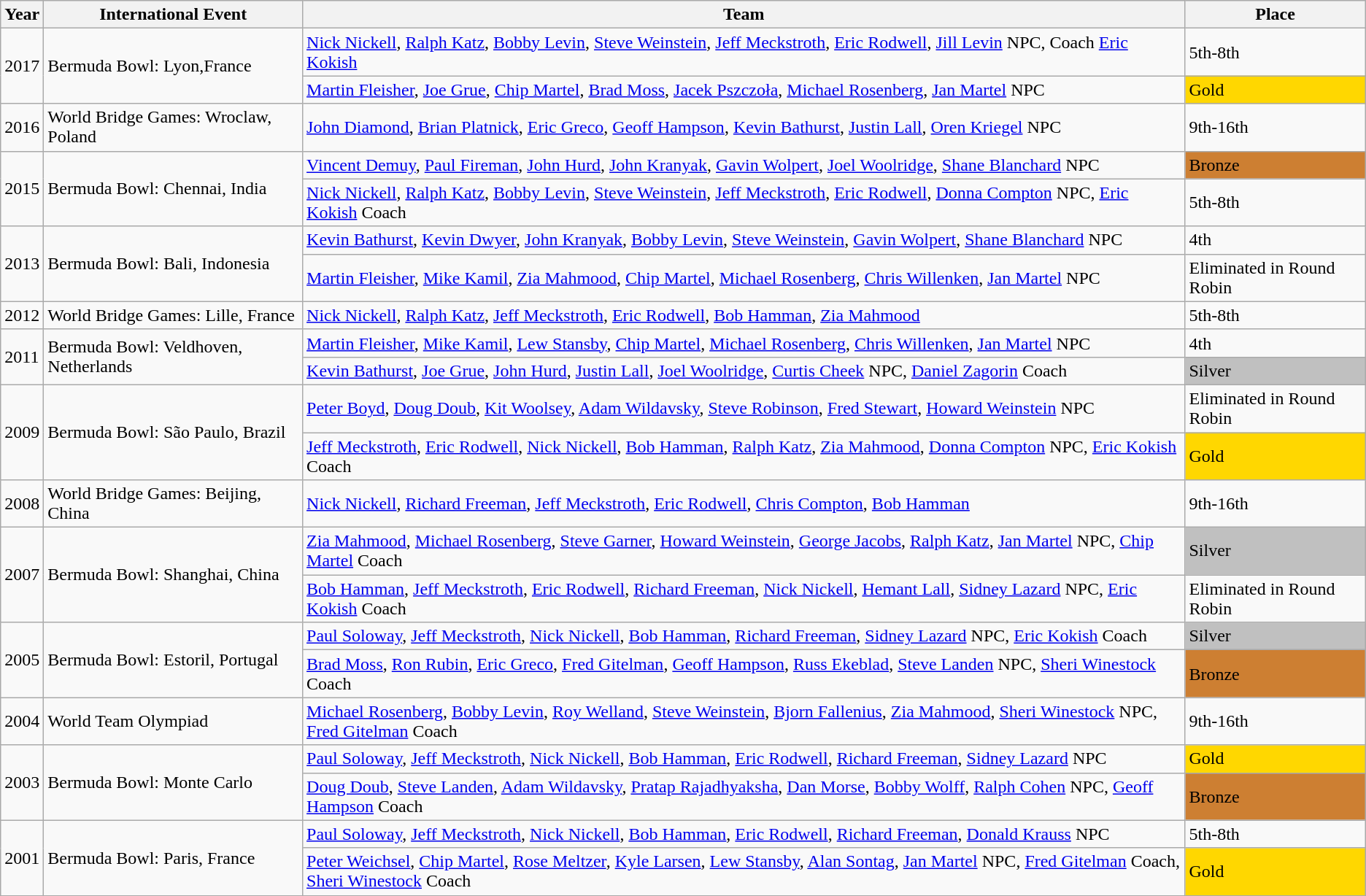<table class=" sortable wikitable">
<tr>
<th>Year</th>
<th>International Event</th>
<th>Team</th>
<th>Place</th>
</tr>
<tr>
<td rowspan="2">2017</td>
<td rowspan="2">Bermuda Bowl: Lyon,France</td>
<td><a href='#'>Nick Nickell</a>, <a href='#'>Ralph Katz</a>, <a href='#'>Bobby Levin</a>, <a href='#'>Steve Weinstein</a>, <a href='#'>Jeff Meckstroth</a>, <a href='#'>Eric Rodwell</a>, <a href='#'>Jill Levin</a> NPC, Coach <a href='#'>Eric Kokish</a></td>
<td>5th-8th </td>
</tr>
<tr>
<td><a href='#'>Martin Fleisher</a>, <a href='#'>Joe Grue</a>, <a href='#'>Chip Martel</a>, <a href='#'>Brad Moss</a>, <a href='#'>Jacek Pszczoła</a>, <a href='#'>Michael Rosenberg</a>, <a href='#'>Jan Martel</a> NPC</td>
<td style ='background:#FFD700'>Gold  </td>
</tr>
<tr>
<td>2016</td>
<td>World Bridge Games: Wroclaw, Poland</td>
<td><a href='#'>John Diamond</a>, <a href='#'>Brian Platnick</a>, <a href='#'>Eric Greco</a>, <a href='#'>Geoff Hampson</a>, <a href='#'>Kevin Bathurst</a>, <a href='#'>Justin Lall</a>, <a href='#'>Oren Kriegel</a> NPC</td>
<td>9th-16th</td>
</tr>
<tr>
<td rowspan="2">2015</td>
<td rowspan="2">Bermuda Bowl: Chennai, India</td>
<td><a href='#'>Vincent Demuy</a>, <a href='#'>Paul Fireman</a>, <a href='#'>John Hurd</a>, <a href='#'>John Kranyak</a>, <a href='#'>Gavin Wolpert</a>, <a href='#'>Joel Woolridge</a>, <a href='#'>Shane Blanchard</a> NPC</td>
<td style = 'background:#CD7F32'>Bronze </td>
</tr>
<tr>
<td><a href='#'>Nick Nickell</a>, <a href='#'>Ralph Katz</a>, <a href='#'>Bobby Levin</a>, <a href='#'>Steve Weinstein</a>, <a href='#'>Jeff Meckstroth</a>, <a href='#'>Eric Rodwell</a>, <a href='#'>Donna Compton</a> NPC, <a href='#'>Eric Kokish</a> Coach</td>
<td>5th-8th</td>
</tr>
<tr>
<td rowspan="2">2013</td>
<td rowspan="2">Bermuda Bowl: Bali, Indonesia</td>
<td><a href='#'>Kevin Bathurst</a>, <a href='#'>Kevin Dwyer</a>, <a href='#'>John Kranyak</a>, <a href='#'>Bobby Levin</a>, <a href='#'>Steve Weinstein</a>, <a href='#'>Gavin Wolpert</a>, <a href='#'>Shane Blanchard</a> NPC</td>
<td>4th</td>
</tr>
<tr>
<td><a href='#'>Martin Fleisher</a>, <a href='#'>Mike Kamil</a>, <a href='#'>Zia Mahmood</a>, <a href='#'>Chip Martel</a>, <a href='#'>Michael Rosenberg</a>, <a href='#'>Chris Willenken</a>, <a href='#'>Jan Martel</a> NPC</td>
<td>Eliminated in Round Robin</td>
</tr>
<tr>
<td>2012</td>
<td>World Bridge Games: Lille, France</td>
<td><a href='#'>Nick Nickell</a>, <a href='#'>Ralph Katz</a>, <a href='#'>Jeff Meckstroth</a>, <a href='#'>Eric Rodwell</a>, <a href='#'>Bob Hamman</a>, <a href='#'>Zia Mahmood</a></td>
<td>5th-8th</td>
</tr>
<tr>
<td rowspan="2">2011</td>
<td rowspan="2">Bermuda Bowl: Veldhoven, Netherlands </td>
<td><a href='#'>Martin Fleisher</a>, <a href='#'>Mike Kamil</a>, <a href='#'>Lew Stansby</a>, <a href='#'>Chip Martel</a>, <a href='#'>Michael Rosenberg</a>, <a href='#'>Chris Willenken</a>, <a href='#'>Jan Martel</a> NPC</td>
<td>4th</td>
</tr>
<tr>
<td><a href='#'>Kevin Bathurst</a>, <a href='#'>Joe Grue</a>, <a href='#'>John Hurd</a>, <a href='#'>Justin Lall</a>, <a href='#'>Joel Woolridge</a>, <a href='#'>Curtis Cheek</a> NPC, <a href='#'>Daniel Zagorin</a> Coach</td>
<td style = 'background:#C0C0C0'>Silver</td>
</tr>
<tr>
<td rowspan="2">2009</td>
<td rowspan="2">Bermuda Bowl: São Paulo, Brazil</td>
<td><a href='#'>Peter Boyd</a>, <a href='#'>Doug Doub</a>, <a href='#'>Kit Woolsey</a>, <a href='#'>Adam Wildavsky</a>, <a href='#'>Steve Robinson</a>, <a href='#'>Fred Stewart</a>, <a href='#'>Howard Weinstein</a> NPC</td>
<td>Eliminated in Round Robin </td>
</tr>
<tr>
<td><a href='#'>Jeff Meckstroth</a>, <a href='#'>Eric Rodwell</a>, <a href='#'>Nick Nickell</a>, <a href='#'>Bob Hamman</a>, <a href='#'>Ralph Katz</a>, <a href='#'>Zia Mahmood</a>, <a href='#'>Donna Compton</a> NPC, <a href='#'>Eric Kokish</a> Coach</td>
<td style ='background:#FFD700'>Gold  </td>
</tr>
<tr>
<td>2008</td>
<td>World Bridge Games: Beijing, China</td>
<td><a href='#'>Nick Nickell</a>, <a href='#'>Richard Freeman</a>, <a href='#'>Jeff Meckstroth</a>, <a href='#'>Eric Rodwell</a>, <a href='#'>Chris Compton</a>, <a href='#'>Bob Hamman</a></td>
<td>9th-16th</td>
</tr>
<tr>
<td rowspan="2">2007</td>
<td rowspan="2">Bermuda Bowl: Shanghai, China</td>
<td><a href='#'>Zia Mahmood</a>, <a href='#'>Michael Rosenberg</a>, <a href='#'>Steve Garner</a>, <a href='#'>Howard Weinstein</a>, <a href='#'>George Jacobs</a>, <a href='#'>Ralph Katz</a>, <a href='#'>Jan Martel</a> NPC, <a href='#'>Chip Martel</a> Coach</td>
<td style = 'background:#C0C0C0'>Silver  </td>
</tr>
<tr>
<td><a href='#'>Bob Hamman</a>, <a href='#'>Jeff Meckstroth</a>, <a href='#'>Eric Rodwell</a>, <a href='#'>Richard Freeman</a>, <a href='#'>Nick Nickell</a>, <a href='#'>Hemant Lall</a>, <a href='#'>Sidney Lazard</a> NPC, <a href='#'>Eric Kokish</a> Coach</td>
<td>Eliminated in Round Robin </td>
</tr>
<tr>
<td rowspan="2">2005</td>
<td rowspan="2">Bermuda Bowl: Estoril, Portugal</td>
<td><a href='#'>Paul Soloway</a>, <a href='#'>Jeff Meckstroth</a>, <a href='#'>Nick Nickell</a>, <a href='#'>Bob Hamman</a>, <a href='#'>Richard Freeman</a>, <a href='#'>Sidney Lazard</a> NPC, <a href='#'>Eric Kokish</a> Coach</td>
<td style = 'background:#C0C0C0'>Silver  </td>
</tr>
<tr>
<td><a href='#'>Brad Moss</a>, <a href='#'>Ron Rubin</a>, <a href='#'>Eric Greco</a>, <a href='#'>Fred Gitelman</a>, <a href='#'>Geoff Hampson</a>, <a href='#'>Russ Ekeblad</a>, <a href='#'>Steve Landen</a> NPC, <a href='#'>Sheri Winestock</a> Coach</td>
<td style = 'background:#CD7F32'>Bronze  </td>
</tr>
<tr>
<td>2004</td>
<td>World Team Olympiad</td>
<td><a href='#'>Michael Rosenberg</a>, <a href='#'>Bobby Levin</a>, <a href='#'>Roy Welland</a>, <a href='#'>Steve Weinstein</a>, <a href='#'>Bjorn Fallenius</a>, <a href='#'>Zia Mahmood</a>, <a href='#'>Sheri Winestock</a> NPC, <a href='#'>Fred Gitelman</a> Coach </td>
<td>9th-16th</td>
</tr>
<tr>
<td rowspan="2">2003</td>
<td rowspan="2">Bermuda Bowl: Monte Carlo</td>
<td><a href='#'>Paul Soloway</a>, <a href='#'>Jeff Meckstroth</a>, <a href='#'>Nick Nickell</a>, <a href='#'>Bob Hamman</a>, <a href='#'>Eric Rodwell</a>, <a href='#'>Richard Freeman</a>, <a href='#'>Sidney Lazard</a> NPC</td>
<td style ='background:#FFD700'>Gold  </td>
</tr>
<tr>
<td><a href='#'>Doug Doub</a>, <a href='#'>Steve Landen</a>, <a href='#'>Adam Wildavsky</a>, <a href='#'>Pratap Rajadhyaksha</a>, <a href='#'>Dan Morse</a>, <a href='#'>Bobby Wolff</a>, <a href='#'>Ralph Cohen</a> NPC, <a href='#'>Geoff Hampson</a> Coach</td>
<td style = 'background:#CD7F32'>Bronze </td>
</tr>
<tr>
<td rowspan="2">2001</td>
<td rowspan="2">Bermuda Bowl: Paris, France</td>
<td><a href='#'>Paul Soloway</a>, <a href='#'>Jeff Meckstroth</a>, <a href='#'>Nick Nickell</a>, <a href='#'>Bob Hamman</a>, <a href='#'>Eric Rodwell</a>, <a href='#'>Richard Freeman</a>, <a href='#'>Donald Krauss</a> NPC</td>
<td>5th-8th</td>
</tr>
<tr>
<td><a href='#'>Peter Weichsel</a>, <a href='#'>Chip Martel</a>, <a href='#'>Rose Meltzer</a>, <a href='#'>Kyle Larsen</a>, <a href='#'>Lew Stansby</a>, <a href='#'>Alan Sontag</a>, <a href='#'>Jan Martel</a> NPC, <a href='#'>Fred Gitelman</a> Coach, <a href='#'>Sheri Winestock</a> Coach</td>
<td style ='background:#FFD700'>Gold  </td>
</tr>
<tr>
</tr>
</table>
